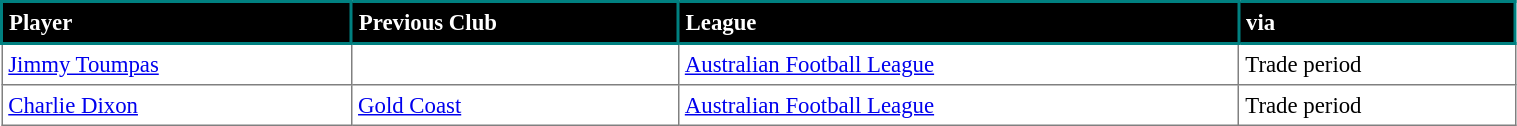<table border="1" cellpadding="4" cellspacing="0"  style="text-align:left; font-size:95%; border-collapse:collapse; width:80%;">
<tr style="background:black; color:white; border: solid teal 2px">
<th style="border: solid teal 2px">Player</th>
<th style="border: solid teal 2px">Previous Club</th>
<th style="border: solid teal 2px">League</th>
<th style="border: solid teal 2px">via</th>
</tr>
<tr>
<td><a href='#'>Jimmy Toumpas</a></td>
<td></td>
<td><a href='#'>Australian Football League</a></td>
<td>Trade period</td>
</tr>
<tr>
<td><a href='#'>Charlie Dixon</a></td>
<td><a href='#'>Gold Coast</a></td>
<td><a href='#'>Australian Football League</a></td>
<td>Trade period</td>
</tr>
</table>
